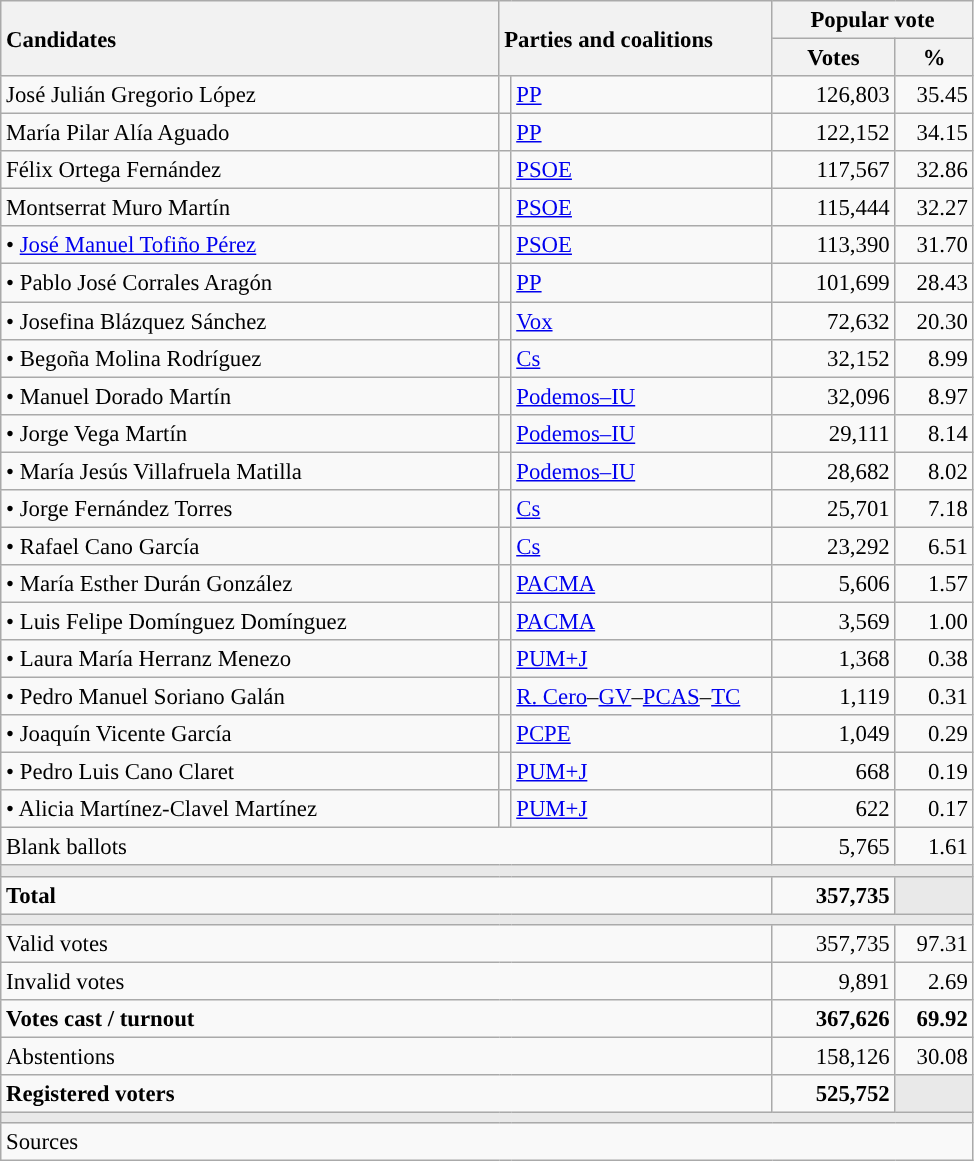<table class="wikitable" style="text-align:right; font-size:95%;">
<tr>
<th style="text-align:left;" rowspan="2" width="325">Candidates</th>
<th style="text-align:left;" rowspan="2" colspan="2" width="175">Parties and coalitions</th>
<th colspan="2">Popular vote</th>
</tr>
<tr>
<th width="75">Votes</th>
<th width="45">%</th>
</tr>
<tr>
<td align="left"> José Julián Gregorio López</td>
<td width="1" style="color:inherit;background:"></td>
<td align="left"><a href='#'>PP</a></td>
<td>126,803</td>
<td>35.45</td>
</tr>
<tr>
<td align="left"> María Pilar Alía Aguado</td>
<td style="color:inherit;background:"></td>
<td align="left"><a href='#'>PP</a></td>
<td>122,152</td>
<td>34.15</td>
</tr>
<tr>
<td align="left"> Félix Ortega Fernández</td>
<td style="color:inherit;background:"></td>
<td align="left"><a href='#'>PSOE</a></td>
<td>117,567</td>
<td>32.86</td>
</tr>
<tr>
<td align="left"> Montserrat Muro Martín</td>
<td style="color:inherit;background:"></td>
<td align="left"><a href='#'>PSOE</a></td>
<td>115,444</td>
<td>32.27</td>
</tr>
<tr>
<td align="left">• <a href='#'>José Manuel Tofiño Pérez</a></td>
<td style="color:inherit;background:"></td>
<td align="left"><a href='#'>PSOE</a></td>
<td>113,390</td>
<td>31.70</td>
</tr>
<tr>
<td align="left">• Pablo José Corrales Aragón</td>
<td style="color:inherit;background:"></td>
<td align="left"><a href='#'>PP</a></td>
<td>101,699</td>
<td>28.43</td>
</tr>
<tr>
<td align="left">• Josefina Blázquez Sánchez</td>
<td style="color:inherit;background:"></td>
<td align="left"><a href='#'>Vox</a></td>
<td>72,632</td>
<td>20.30</td>
</tr>
<tr>
<td align="left">• Begoña Molina Rodríguez</td>
<td style="color:inherit;background:"></td>
<td align="left"><a href='#'>Cs</a></td>
<td>32,152</td>
<td>8.99</td>
</tr>
<tr>
<td align="left">• Manuel Dorado Martín</td>
<td style="color:inherit;background:"></td>
<td align="left"><a href='#'>Podemos–IU</a></td>
<td>32,096</td>
<td>8.97</td>
</tr>
<tr>
<td align="left">• Jorge Vega Martín</td>
<td style="color:inherit;background:"></td>
<td align="left"><a href='#'>Podemos–IU</a></td>
<td>29,111</td>
<td>8.14</td>
</tr>
<tr>
<td align="left">• María Jesús Villafruela Matilla</td>
<td style="color:inherit;background:"></td>
<td align="left"><a href='#'>Podemos–IU</a></td>
<td>28,682</td>
<td>8.02</td>
</tr>
<tr>
<td align="left">• Jorge Fernández Torres</td>
<td style="color:inherit;background:"></td>
<td align="left"><a href='#'>Cs</a></td>
<td>25,701</td>
<td>7.18</td>
</tr>
<tr>
<td align="left">• Rafael Cano García</td>
<td style="color:inherit;background:"></td>
<td align="left"><a href='#'>Cs</a></td>
<td>23,292</td>
<td>6.51</td>
</tr>
<tr>
<td align="left">• María Esther Durán González</td>
<td style="color:inherit;background:"></td>
<td align="left"><a href='#'>PACMA</a></td>
<td>5,606</td>
<td>1.57</td>
</tr>
<tr>
<td align="left">• Luis Felipe Domínguez Domínguez</td>
<td style="color:inherit;background:"></td>
<td align="left"><a href='#'>PACMA</a></td>
<td>3,569</td>
<td>1.00</td>
</tr>
<tr>
<td align="left">• Laura María Herranz Menezo</td>
<td style="color:inherit;background:"></td>
<td align="left"><a href='#'>PUM+J</a></td>
<td>1,368</td>
<td>0.38</td>
</tr>
<tr>
<td align="left">• Pedro Manuel Soriano Galán</td>
<td style="color:inherit;background:"></td>
<td align="left"><a href='#'>R. Cero</a>–<a href='#'>GV</a>–<a href='#'>PCAS</a>–<a href='#'>TC</a></td>
<td>1,119</td>
<td>0.31</td>
</tr>
<tr>
<td align="left">• Joaquín Vicente García</td>
<td style="color:inherit;background:"></td>
<td align="left"><a href='#'>PCPE</a></td>
<td>1,049</td>
<td>0.29</td>
</tr>
<tr>
<td align="left">• Pedro Luis Cano Claret</td>
<td style="color:inherit;background:"></td>
<td align="left"><a href='#'>PUM+J</a></td>
<td>668</td>
<td>0.19</td>
</tr>
<tr>
<td align="left">• Alicia Martínez-Clavel Martínez</td>
<td style="color:inherit;background:"></td>
<td align="left"><a href='#'>PUM+J</a></td>
<td>622</td>
<td>0.17</td>
</tr>
<tr>
<td align="left" colspan="3">Blank ballots</td>
<td>5,765</td>
<td>1.61</td>
</tr>
<tr>
<td colspan="5" bgcolor="#E9E9E9"></td>
</tr>
<tr style="font-weight:bold;">
<td align="left" colspan="3">Total</td>
<td>357,735</td>
<td bgcolor="#E9E9E9"></td>
</tr>
<tr>
<td colspan="5" bgcolor="#E9E9E9"></td>
</tr>
<tr>
<td align="left" colspan="3">Valid votes</td>
<td>357,735</td>
<td>97.31</td>
</tr>
<tr>
<td align="left" colspan="3">Invalid votes</td>
<td>9,891</td>
<td>2.69</td>
</tr>
<tr style="font-weight:bold;">
<td align="left" colspan="3">Votes cast / turnout</td>
<td>367,626</td>
<td>69.92</td>
</tr>
<tr>
<td align="left" colspan="3">Abstentions</td>
<td>158,126</td>
<td>30.08</td>
</tr>
<tr style="font-weight:bold;">
<td align="left" colspan="3">Registered voters</td>
<td>525,752</td>
<td bgcolor="#E9E9E9"></td>
</tr>
<tr>
<td colspan="5" bgcolor="#E9E9E9"></td>
</tr>
<tr>
<td align="left" colspan="5">Sources</td>
</tr>
</table>
